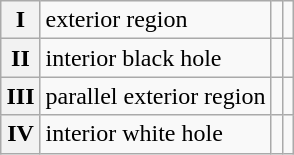<table class="wikitable" style="margin: auto">
<tr>
<th>I</th>
<td>exterior region</td>
<td></td>
<td></td>
</tr>
<tr>
<th>II</th>
<td>interior black hole</td>
<td></td>
<td></td>
</tr>
<tr>
<th>III</th>
<td>parallel exterior region</td>
<td></td>
<td></td>
</tr>
<tr>
<th>IV</th>
<td>interior white hole</td>
<td></td>
<td></td>
</tr>
</table>
